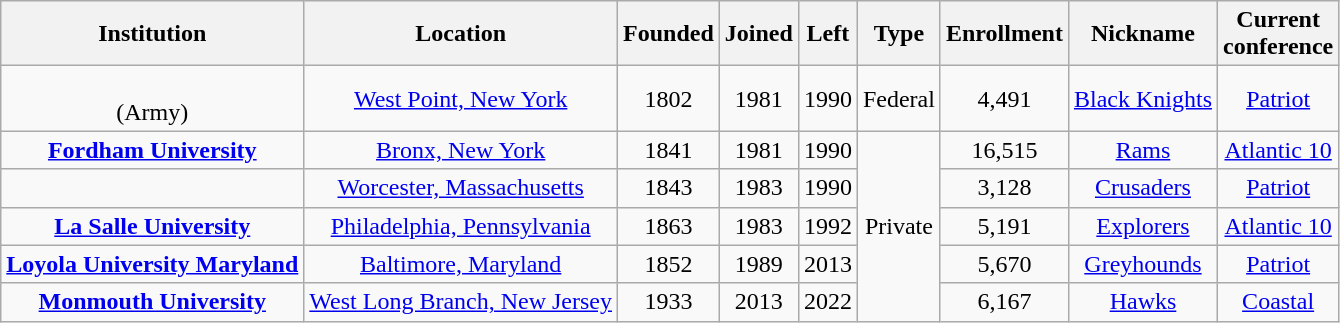<table class="wikitable sortable" style="text-align: center;">
<tr>
<th>Institution</th>
<th>Location</th>
<th>Founded</th>
<th>Joined</th>
<th>Left</th>
<th>Type</th>
<th>Enrollment</th>
<th>Nickname</th>
<th>Current<br>conference</th>
</tr>
<tr>
<td><strong></strong><br>(Army)</td>
<td><a href='#'>West Point, New York</a></td>
<td>1802</td>
<td>1981</td>
<td>1990</td>
<td>Federal</td>
<td>4,491</td>
<td><a href='#'>Black Knights</a></td>
<td><a href='#'>Patriot</a></td>
</tr>
<tr>
<td><strong><a href='#'>Fordham University</a></strong></td>
<td><a href='#'>Bronx, New York</a></td>
<td>1841</td>
<td>1981</td>
<td>1990</td>
<td rowspan="5">Private</td>
<td>16,515</td>
<td><a href='#'>Rams</a></td>
<td><a href='#'>Atlantic 10</a></td>
</tr>
<tr>
<td><strong></strong></td>
<td><a href='#'>Worcester, Massachusetts</a></td>
<td>1843</td>
<td>1983</td>
<td>1990</td>
<td>3,128</td>
<td><a href='#'>Crusaders</a></td>
<td><a href='#'>Patriot</a></td>
</tr>
<tr>
<td><strong><a href='#'>La Salle University</a></strong></td>
<td><a href='#'>Philadelphia, Pennsylvania</a></td>
<td>1863</td>
<td>1983</td>
<td>1992</td>
<td>5,191</td>
<td><a href='#'>Explorers</a></td>
<td><a href='#'>Atlantic 10</a></td>
</tr>
<tr>
<td><strong><a href='#'>Loyola University Maryland</a></strong></td>
<td><a href='#'>Baltimore, Maryland</a></td>
<td>1852</td>
<td>1989</td>
<td>2013</td>
<td>5,670</td>
<td><a href='#'>Greyhounds</a></td>
<td><a href='#'>Patriot</a></td>
</tr>
<tr>
<td><strong><a href='#'>Monmouth University</a></strong></td>
<td><a href='#'>West Long Branch, New Jersey</a></td>
<td>1933</td>
<td>2013</td>
<td>2022</td>
<td>6,167</td>
<td><a href='#'>Hawks</a></td>
<td><a href='#'>Coastal</a></td>
</tr>
</table>
